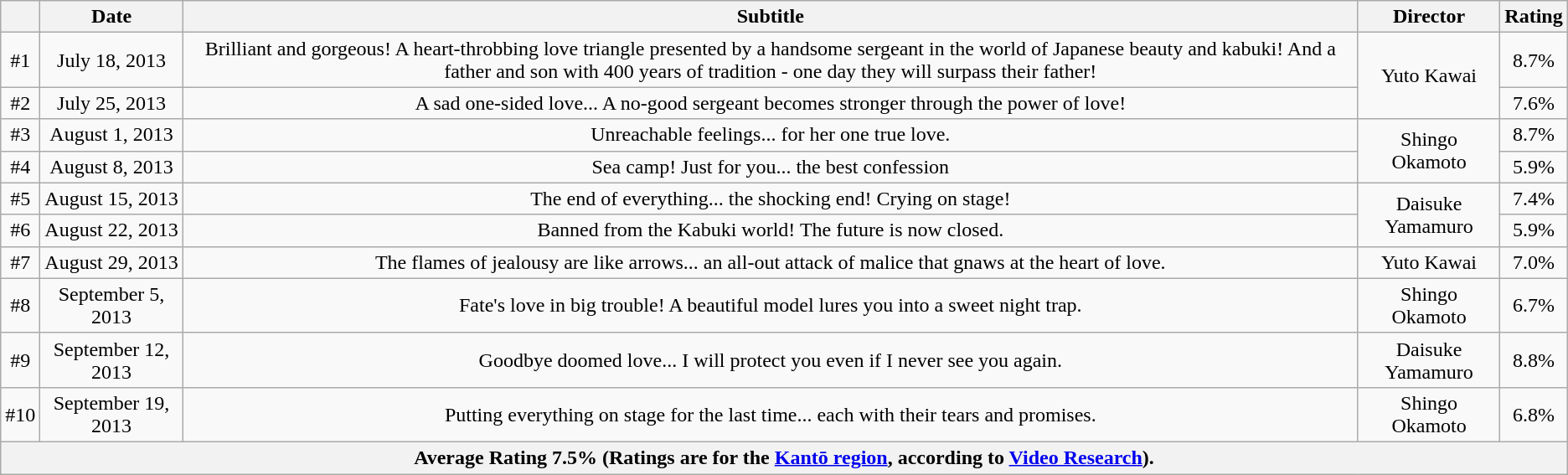<table class="wikitable" style="text-align:center">
<tr>
<th></th>
<th>Date</th>
<th>Subtitle</th>
<th>Director</th>
<th>Rating</th>
</tr>
<tr>
<td>#1</td>
<td>July 18, 2013</td>
<td>Brilliant and gorgeous! A heart-throbbing love triangle presented by a handsome sergeant in the world of Japanese beauty and kabuki! And a father and son with 400 years of tradition - one day they will surpass their father!</td>
<td rowspan="2">Yuto Kawai</td>
<td>8.7%</td>
</tr>
<tr>
<td>#2</td>
<td>July 25, 2013</td>
<td>A sad one-sided love... A no-good sergeant becomes stronger through the power of love!</td>
<td>7.6%</td>
</tr>
<tr>
<td>#3</td>
<td>August 1, 2013</td>
<td>Unreachable feelings... for her one true love.</td>
<td rowspan="2">Shingo Okamoto</td>
<td>8.7%</td>
</tr>
<tr>
<td>#4</td>
<td>August 8, 2013</td>
<td>Sea camp! Just for you... the best confession</td>
<td><span>5.9%</span></td>
</tr>
<tr>
<td>#5</td>
<td>August 15, 2013</td>
<td>The end of everything... the shocking end! Crying on stage!</td>
<td rowspan="2">Daisuke Yamamuro</td>
<td>7.4%</td>
</tr>
<tr>
<td>#6</td>
<td>August 22, 2013</td>
<td>Banned from the Kabuki world! The future is now closed.</td>
<td><span>5.9%</span></td>
</tr>
<tr>
<td>#7</td>
<td>August 29, 2013</td>
<td>The flames of jealousy are like arrows... an all-out attack of malice that gnaws at the heart of love.</td>
<td>Yuto Kawai</td>
<td>7.0%</td>
</tr>
<tr>
<td>#8</td>
<td>September 5, 2013</td>
<td>Fate's love in big trouble! A beautiful model lures you into a sweet night trap.</td>
<td>Shingo Okamoto</td>
<td>6.7%</td>
</tr>
<tr>
<td>#9</td>
<td>September 12, 2013</td>
<td>Goodbye doomed love... I will protect you even if I never see you again.</td>
<td>Daisuke Yamamuro</td>
<td><span>8.8%</span></td>
</tr>
<tr>
<td>#10</td>
<td>September 19, 2013</td>
<td>Putting everything on stage for the last time... each with their tears and promises.</td>
<td>Shingo Okamoto</td>
<td>6.8%</td>
</tr>
<tr>
<th colspan="5">Average Rating 7.5% (Ratings are for the <a href='#'>Kantō region</a>, according to <a href='#'>Video Research</a>).</th>
</tr>
</table>
